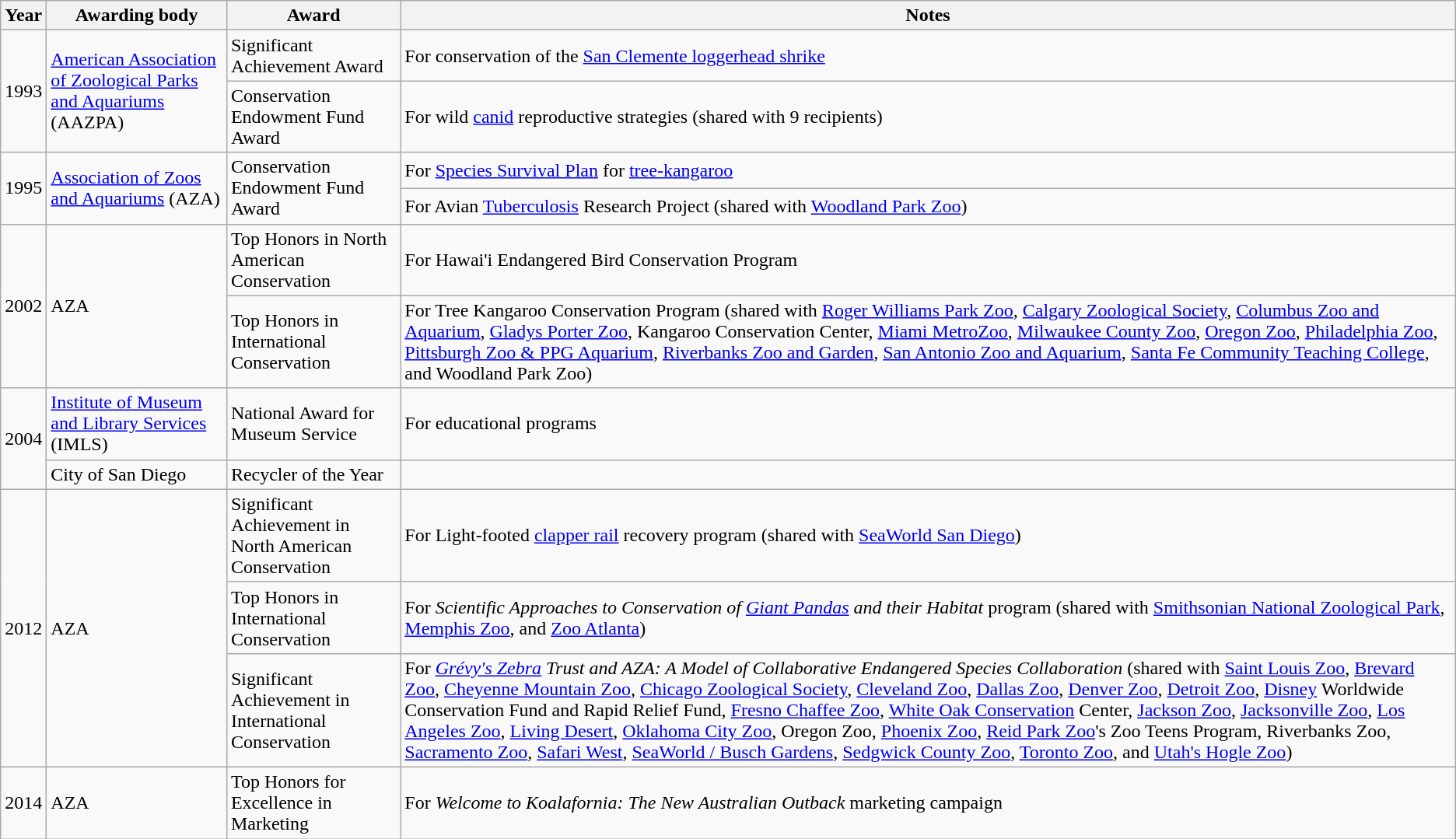<table class ="wikitable">
<tr>
<th>Year</th>
<th>Awarding body</th>
<th>Award</th>
<th>Notes</th>
</tr>
<tr>
<td rowspan="2">1993</td>
<td rowspan="2"><a href='#'>American Association of Zoological Parks and Aquariums</a> (AAZPA)</td>
<td>Significant Achievement Award</td>
<td>For conservation of the <a href='#'>San Clemente loggerhead shrike</a></td>
</tr>
<tr>
<td>Conservation Endowment Fund Award</td>
<td>For wild <a href='#'>canid</a> reproductive strategies (shared with 9 recipients)</td>
</tr>
<tr>
<td rowspan="2">1995</td>
<td rowspan="2"><a href='#'>Association of Zoos and Aquariums</a> (AZA)</td>
<td rowspan="2">Conservation Endowment Fund Award</td>
<td>For <a href='#'>Species Survival Plan</a> for <a href='#'>tree-kangaroo</a></td>
</tr>
<tr>
<td>For Avian <a href='#'>Tuberculosis</a> Research Project (shared with <a href='#'>Woodland Park Zoo</a>)</td>
</tr>
<tr>
<td rowspan="2">2002</td>
<td rowspan="2">AZA</td>
<td>Top Honors in North American Conservation</td>
<td>For Hawai'i Endangered Bird Conservation Program</td>
</tr>
<tr>
<td>Top Honors in International Conservation</td>
<td>For Tree Kangaroo Conservation Program (shared with <a href='#'>Roger Williams Park Zoo</a>, <a href='#'>Calgary Zoological Society</a>, <a href='#'>Columbus Zoo and Aquarium</a>, <a href='#'>Gladys Porter Zoo</a>, Kangaroo Conservation Center, <a href='#'>Miami MetroZoo</a>, <a href='#'>Milwaukee County Zoo</a>, <a href='#'>Oregon Zoo</a>, <a href='#'>Philadelphia Zoo</a>, <a href='#'>Pittsburgh Zoo & PPG Aquarium</a>, <a href='#'>Riverbanks Zoo and Garden</a>, <a href='#'>San Antonio Zoo and Aquarium</a>, <a href='#'>Santa Fe Community Teaching College</a>, and Woodland Park Zoo)</td>
</tr>
<tr>
<td rowspan="2">2004</td>
<td><a href='#'>Institute of Museum and Library Services</a> (IMLS)</td>
<td>National Award for Museum Service</td>
<td>For educational programs</td>
</tr>
<tr>
<td>City of San Diego</td>
<td>Recycler of the Year</td>
<td></td>
</tr>
<tr>
<td rowspan="3">2012</td>
<td rowspan="3">AZA</td>
<td>Significant Achievement in North American Conservation</td>
<td>For Light-footed <a href='#'>clapper rail</a> recovery program (shared with <a href='#'>SeaWorld San Diego</a>)</td>
</tr>
<tr>
<td>Top Honors in International Conservation</td>
<td>For <em>Scientific Approaches to Conservation of <a href='#'>Giant Pandas</a> and their Habitat</em> program (shared with <a href='#'>Smithsonian National Zoological Park</a>, <a href='#'>Memphis Zoo</a>, and <a href='#'>Zoo Atlanta</a>)</td>
</tr>
<tr>
<td>Significant Achievement in International Conservation</td>
<td>For <em><a href='#'>Grévy's Zebra</a> Trust and AZA: A Model of Collaborative Endangered Species Collaboration</em> (shared with <a href='#'>Saint Louis Zoo</a>, <a href='#'>Brevard Zoo</a>, <a href='#'>Cheyenne Mountain Zoo</a>, <a href='#'>Chicago Zoological Society</a>, <a href='#'>Cleveland Zoo</a>, <a href='#'>Dallas Zoo</a>, <a href='#'>Denver Zoo</a>, <a href='#'>Detroit Zoo</a>, <a href='#'>Disney</a> Worldwide Conservation Fund and Rapid Relief Fund, <a href='#'>Fresno Chaffee Zoo</a>, <a href='#'>White Oak Conservation</a> Center, <a href='#'>Jackson Zoo</a>, <a href='#'>Jacksonville Zoo</a>, <a href='#'>Los Angeles Zoo</a>, <a href='#'>Living Desert</a>, <a href='#'>Oklahoma City Zoo</a>, Oregon Zoo, <a href='#'>Phoenix Zoo</a>, <a href='#'>Reid Park Zoo</a>'s Zoo Teens Program, Riverbanks Zoo, <a href='#'>Sacramento Zoo</a>, <a href='#'>Safari West</a>, <a href='#'>SeaWorld / Busch Gardens</a>, <a href='#'>Sedgwick County Zoo</a>, <a href='#'>Toronto Zoo</a>, and <a href='#'>Utah's Hogle Zoo</a>)</td>
</tr>
<tr>
<td>2014</td>
<td>AZA</td>
<td>Top Honors for Excellence in Marketing</td>
<td>For <em>Welcome to Koalafornia: The New Australian Outback</em> marketing campaign</td>
</tr>
</table>
